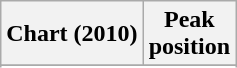<table class="wikitable sortable plainrowheaders" style="text-align:center">
<tr>
<th scope="col">Chart (2010)</th>
<th scope="col">Peak<br>position</th>
</tr>
<tr>
</tr>
<tr>
</tr>
</table>
